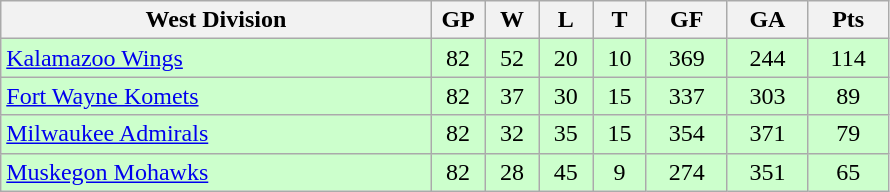<table class="wikitable">
<tr>
<th width="40%">West Division</th>
<th width="5%">GP</th>
<th width="5%">W</th>
<th width="5%">L</th>
<th width="5%">T</th>
<th width="7.5%">GF</th>
<th width="7.5%">GA</th>
<th width="7.5%">Pts</th>
</tr>
<tr align="center" bgcolor="#CCFFCC">
<td align="left"><a href='#'>Kalamazoo Wings</a></td>
<td>82</td>
<td>52</td>
<td>20</td>
<td>10</td>
<td>369</td>
<td>244</td>
<td>114</td>
</tr>
<tr align="center" bgcolor="#CCFFCC">
<td align="left"><a href='#'>Fort Wayne Komets</a></td>
<td>82</td>
<td>37</td>
<td>30</td>
<td>15</td>
<td>337</td>
<td>303</td>
<td>89</td>
</tr>
<tr align="center" bgcolor="#CCFFCC">
<td align="left"><a href='#'>Milwaukee Admirals</a></td>
<td>82</td>
<td>32</td>
<td>35</td>
<td>15</td>
<td>354</td>
<td>371</td>
<td>79</td>
</tr>
<tr align="center" bgcolor="#CCFFCC">
<td align="left"><a href='#'>Muskegon Mohawks</a></td>
<td>82</td>
<td>28</td>
<td>45</td>
<td>9</td>
<td>274</td>
<td>351</td>
<td>65</td>
</tr>
</table>
